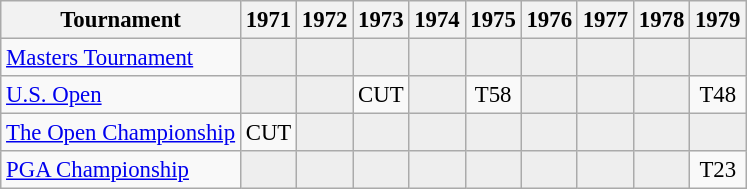<table class="wikitable" style="font-size:95%;text-align:center;">
<tr>
<th>Tournament</th>
<th>1971</th>
<th>1972</th>
<th>1973</th>
<th>1974</th>
<th>1975</th>
<th>1976</th>
<th>1977</th>
<th>1978</th>
<th>1979</th>
</tr>
<tr>
<td align=left><a href='#'>Masters Tournament</a></td>
<td style="background:#eeeeee;"></td>
<td style="background:#eeeeee;"></td>
<td style="background:#eeeeee;"></td>
<td style="background:#eeeeee;"></td>
<td style="background:#eeeeee;"></td>
<td style="background:#eeeeee;"></td>
<td style="background:#eeeeee;"></td>
<td style="background:#eeeeee;"></td>
<td style="background:#eeeeee;"></td>
</tr>
<tr>
<td align=left><a href='#'>U.S. Open</a></td>
<td style="background:#eeeeee;"></td>
<td style="background:#eeeeee;"></td>
<td>CUT</td>
<td style="background:#eeeeee;"></td>
<td>T58</td>
<td style="background:#eeeeee;"></td>
<td style="background:#eeeeee;"></td>
<td style="background:#eeeeee;"></td>
<td>T48</td>
</tr>
<tr>
<td align=left><a href='#'>The Open Championship</a></td>
<td>CUT</td>
<td style="background:#eeeeee;"></td>
<td style="background:#eeeeee;"></td>
<td style="background:#eeeeee;"></td>
<td style="background:#eeeeee;"></td>
<td style="background:#eeeeee;"></td>
<td style="background:#eeeeee;"></td>
<td style="background:#eeeeee;"></td>
<td style="background:#eeeeee;"></td>
</tr>
<tr>
<td align=left><a href='#'>PGA Championship</a></td>
<td style="background:#eeeeee;"></td>
<td style="background:#eeeeee;"></td>
<td style="background:#eeeeee;"></td>
<td style="background:#eeeeee;"></td>
<td style="background:#eeeeee;"></td>
<td style="background:#eeeeee;"></td>
<td style="background:#eeeeee;"></td>
<td style="background:#eeeeee;"></td>
<td>T23</td>
</tr>
</table>
